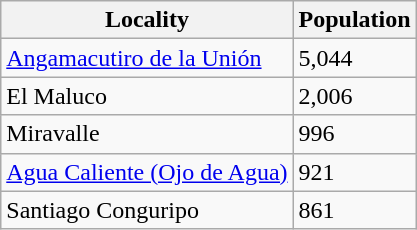<table class="wikitable">
<tr>
<th>Locality</th>
<th>Population</th>
</tr>
<tr>
<td><a href='#'>Angamacutiro de la Unión</a></td>
<td>5,044</td>
</tr>
<tr>
<td>El Maluco</td>
<td>2,006</td>
</tr>
<tr>
<td>Miravalle</td>
<td>996</td>
</tr>
<tr>
<td><a href='#'>Agua Caliente (Ojo de Agua)</a></td>
<td>921</td>
</tr>
<tr>
<td>Santiago Conguripo</td>
<td>861</td>
</tr>
</table>
